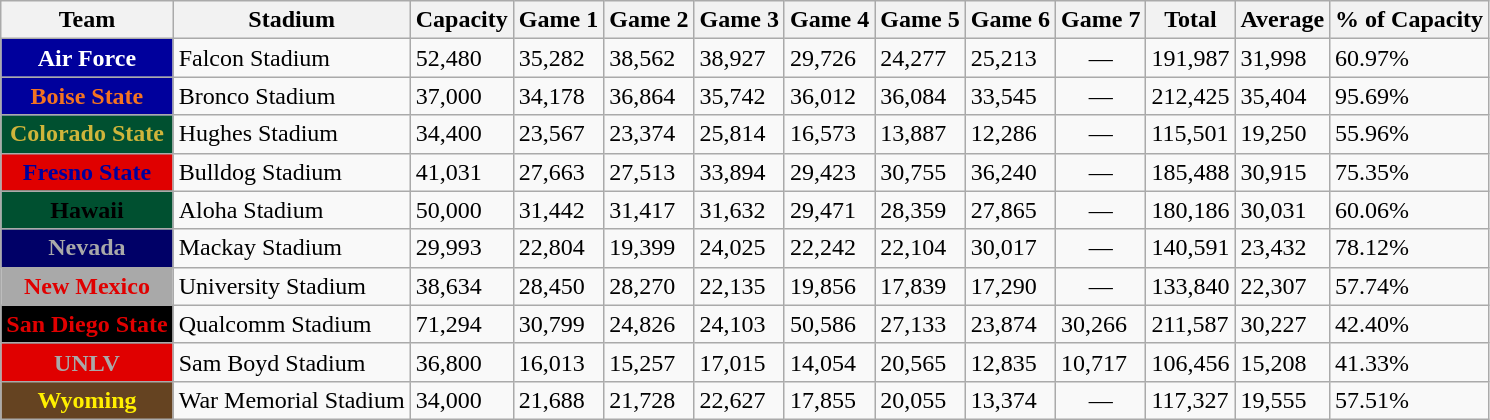<table class="wikitable sortable">
<tr>
<th>Team</th>
<th>Stadium</th>
<th>Capacity</th>
<th>Game 1</th>
<th>Game 2</th>
<th>Game 3</th>
<th>Game 4</th>
<th>Game 5</th>
<th>Game 6</th>
<th>Game 7</th>
<th>Total</th>
<th>Average</th>
<th>% of Capacity</th>
</tr>
<tr>
<th style="background:#00009c; color:#fff;">Air Force</th>
<td>Falcon Stadium</td>
<td>52,480</td>
<td>35,282</td>
<td>38,562</td>
<td>38,927</td>
<td>29,726</td>
<td>24,277</td>
<td>25,213</td>
<td align=center>—</td>
<td>191,987</td>
<td>31,998</td>
<td>60.97%</td>
</tr>
<tr>
<th style="background:#00009C; color:#f47321;">Boise State</th>
<td>Bronco Stadium</td>
<td>37,000</td>
<td>34,178</td>
<td>36,864</td>
<td>35,742</td>
<td>36,012</td>
<td>36,084</td>
<td>33,545</td>
<td align=center>—</td>
<td>212,425</td>
<td>35,404</td>
<td>95.69%</td>
</tr>
<tr>
<th style="background:#005030; color:#CFB53B;">Colorado State</th>
<td>Hughes Stadium</td>
<td>34,400</td>
<td>23,567</td>
<td>23,374</td>
<td>25,814</td>
<td>16,573</td>
<td>13,887</td>
<td>12,286</td>
<td align=center>—</td>
<td>115,501</td>
<td>19,250</td>
<td>55.96%</td>
</tr>
<tr>
<th style="background:#e00000; color:#00009C;">Fresno State</th>
<td>Bulldog Stadium</td>
<td>41,031</td>
<td>27,663</td>
<td>27,513</td>
<td>33,894</td>
<td>29,423</td>
<td>30,755</td>
<td>36,240</td>
<td align=center>—</td>
<td>185,488</td>
<td>30,915</td>
<td>75.35%</td>
</tr>
<tr>
<th style="background:#005030; color:#000;">Hawaii</th>
<td>Aloha Stadium</td>
<td>50,000</td>
<td>31,442</td>
<td>31,417</td>
<td>31,632</td>
<td>29,471</td>
<td>28,359</td>
<td>27,865</td>
<td align=center>—</td>
<td>180,186</td>
<td>30,031</td>
<td>60.06%</td>
</tr>
<tr>
<th style="background:#000067; color:darkGrey;">Nevada</th>
<td>Mackay Stadium</td>
<td>29,993</td>
<td>22,804</td>
<td>19,399</td>
<td>24,025</td>
<td>22,242</td>
<td>22,104</td>
<td>30,017</td>
<td align=center>—</td>
<td>140,591</td>
<td>23,432</td>
<td>78.12%</td>
</tr>
<tr>
<th style="background:darkGrey; color:#e00000;">New Mexico</th>
<td>University Stadium</td>
<td>38,634</td>
<td>28,450</td>
<td>28,270</td>
<td>22,135</td>
<td>19,856</td>
<td>17,839</td>
<td>17,290</td>
<td align=center>—</td>
<td>133,840</td>
<td>22,307</td>
<td>57.74%</td>
</tr>
<tr>
<th style="background:#000; color:#e00000;">San Diego State</th>
<td>Qualcomm Stadium</td>
<td>71,294</td>
<td>30,799</td>
<td>24,826</td>
<td>24,103</td>
<td>50,586</td>
<td>27,133</td>
<td>23,874</td>
<td>30,266</td>
<td>211,587</td>
<td>30,227</td>
<td>42.40%</td>
</tr>
<tr>
<th style="background:#e00000; color:darkGrey;">UNLV</th>
<td>Sam Boyd Stadium</td>
<td>36,800</td>
<td>16,013</td>
<td>15,257</td>
<td>17,015</td>
<td>14,054</td>
<td>20,565</td>
<td>12,835</td>
<td>10,717</td>
<td>106,456</td>
<td>15,208</td>
<td>41.33%</td>
</tr>
<tr>
<th style="background:#654321; color:#FFEF00">Wyoming</th>
<td>War Memorial Stadium</td>
<td>34,000</td>
<td>21,688</td>
<td>21,728</td>
<td>22,627</td>
<td>17,855</td>
<td>20,055</td>
<td>13,374</td>
<td align=center>—</td>
<td>117,327</td>
<td>19,555</td>
<td>57.51%</td>
</tr>
</table>
